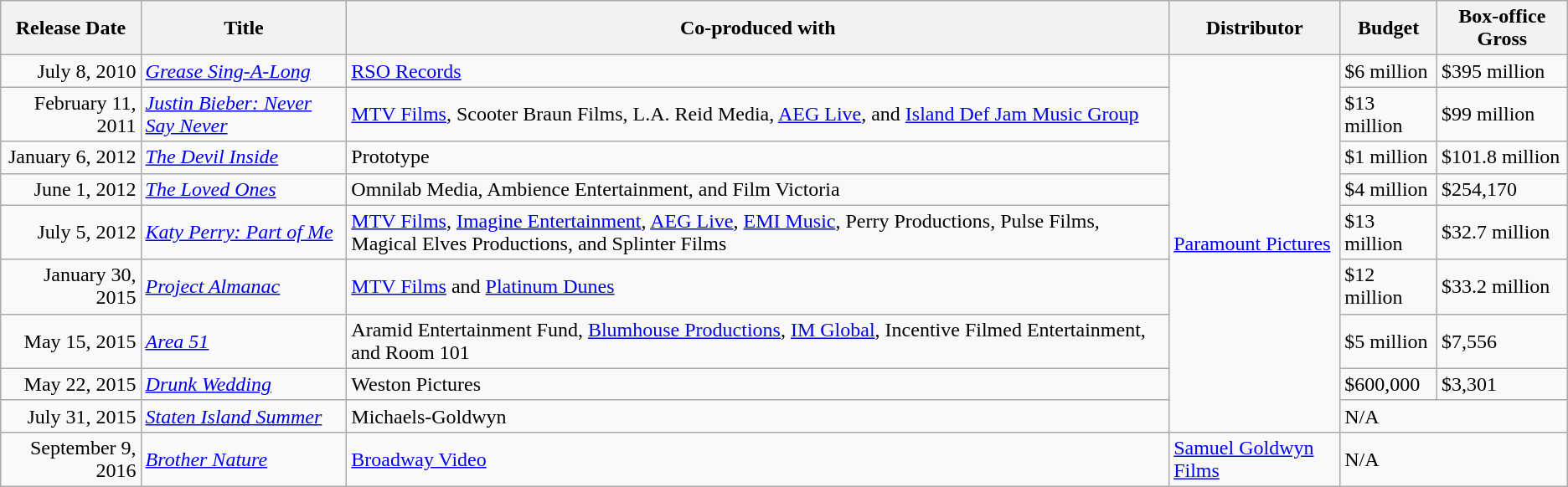<table class="wikitable sortable">
<tr>
<th>Release Date</th>
<th>Title</th>
<th>Co-produced with</th>
<th>Distributor</th>
<th>Budget</th>
<th>Box-office Gross</th>
</tr>
<tr>
<td align="right">July 8, 2010</td>
<td><em><a href='#'>Grease Sing-A-Long</a></em></td>
<td><a href='#'>RSO Records</a></td>
<td rowspan="9"><a href='#'>Paramount Pictures</a></td>
<td>$6 million</td>
<td>$395 million</td>
</tr>
<tr>
<td align="right">February 11, 2011</td>
<td><em><a href='#'>Justin Bieber: Never Say Never</a></em></td>
<td><a href='#'>MTV Films</a>, Scooter Braun Films, L.A. Reid Media, <a href='#'>AEG Live</a>, and <a href='#'>Island Def Jam Music Group</a></td>
<td>$13 million</td>
<td>$99 million</td>
</tr>
<tr>
<td align="right">January 6, 2012</td>
<td><em><a href='#'>The Devil Inside</a></em></td>
<td>Prototype</td>
<td>$1 million</td>
<td>$101.8 million</td>
</tr>
<tr>
<td align="right">June 1, 2012</td>
<td><em><a href='#'>The Loved Ones</a></em></td>
<td>Omnilab Media, Ambience Entertainment, and Film Victoria</td>
<td>$4 million</td>
<td>$254,170</td>
</tr>
<tr>
<td align="right">July 5, 2012</td>
<td><em><a href='#'>Katy Perry: Part of Me</a></em></td>
<td><a href='#'>MTV Films</a>, <a href='#'>Imagine Entertainment</a>, <a href='#'>AEG Live</a>, <a href='#'>EMI Music</a>, Perry Productions, Pulse Films, Magical Elves Productions, and Splinter Films</td>
<td>$13 million</td>
<td>$32.7 million</td>
</tr>
<tr>
<td align="right">January 30, 2015</td>
<td><em><a href='#'>Project Almanac</a></em></td>
<td><a href='#'>MTV Films</a> and <a href='#'>Platinum Dunes</a></td>
<td>$12 million</td>
<td>$33.2 million</td>
</tr>
<tr>
<td align="right">May 15, 2015</td>
<td><em><a href='#'>Area 51</a></em></td>
<td>Aramid Entertainment Fund, <a href='#'>Blumhouse Productions</a>, <a href='#'>IM Global</a>, Incentive Filmed Entertainment, and Room 101</td>
<td>$5 million</td>
<td>$7,556</td>
</tr>
<tr>
<td align="right">May 22, 2015</td>
<td><em><a href='#'>Drunk Wedding</a></em></td>
<td>Weston Pictures</td>
<td>$600,000</td>
<td>$3,301</td>
</tr>
<tr>
<td align="right">July 31, 2015</td>
<td><em><a href='#'>Staten Island Summer</a></em></td>
<td>Michaels-Goldwyn</td>
<td colspan="2">N/A</td>
</tr>
<tr>
<td align="right">September 9, 2016</td>
<td><em><a href='#'>Brother Nature</a></em></td>
<td><a href='#'>Broadway Video</a></td>
<td><a href='#'>Samuel Goldwyn Films</a></td>
<td colspan="2">N/A</td>
</tr>
</table>
